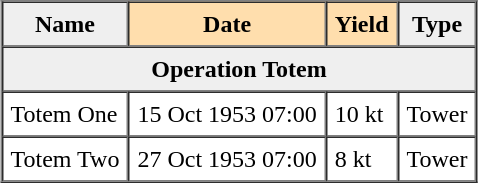<table border="1" cellpadding="5" cellspacing="0" align="center">
<tr ---->
<th style="background:#efefef;">Name</th>
<th style="background:#ffdead;">Date</th>
<th style="background:#ffdead;">Yield</th>
<th style="background:#efefef;">Type</th>
</tr>
<tr ---->
<th style="background:#efefef;" colspan="5">Operation Totem</th>
</tr>
<tr ---->
<td>Totem One</td>
<td>15 Oct 1953 07:00</td>
<td>10 kt</td>
<td>Tower</td>
</tr>
<tr ---->
<td>Totem Two</td>
<td>27 Oct 1953 07:00</td>
<td>8 kt</td>
<td>Tower</td>
</tr>
<tr ---->
</tr>
</table>
